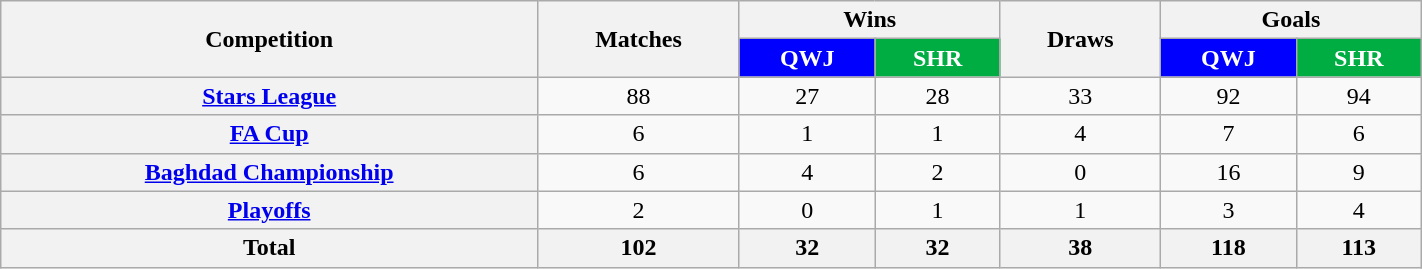<table class="wikitable" style="font-size:100%; width: 75%; text-align: center;">
<tr>
<th rowspan="2">Competition</th>
<th rowspan="2">Matches</th>
<th colspan="2">Wins</th>
<th rowspan="2">Draws</th>
<th colspan="2">Goals</th>
</tr>
<tr>
<th style="color:#fff; background:#0000ff;">QWJ</th>
<th style="color:#fff; background:#00AD43;">SHR</th>
<th style="color:#fff; background:#0000ff;">QWJ</th>
<th style="color:#fff; background:#00AD43;">SHR</th>
</tr>
<tr>
<th scope="row"><a href='#'>Stars League</a></th>
<td>88</td>
<td>27</td>
<td>28</td>
<td>33</td>
<td>92</td>
<td>94</td>
</tr>
<tr>
<th scope="row"><a href='#'>FA Cup</a></th>
<td>6</td>
<td>1</td>
<td>1</td>
<td>4</td>
<td>7</td>
<td>6</td>
</tr>
<tr>
<th scope="row"><a href='#'>Baghdad Championship</a></th>
<td>6</td>
<td>4</td>
<td>2</td>
<td>0</td>
<td>16</td>
<td>9</td>
</tr>
<tr>
<th scope="row"><a href='#'>Playoffs</a></th>
<td>2</td>
<td>0</td>
<td>1</td>
<td>1</td>
<td>3</td>
<td>4</td>
</tr>
<tr>
<th scope="row">Total</th>
<th>102</th>
<th>32</th>
<th>32</th>
<th>38</th>
<th>118</th>
<th>113</th>
</tr>
</table>
